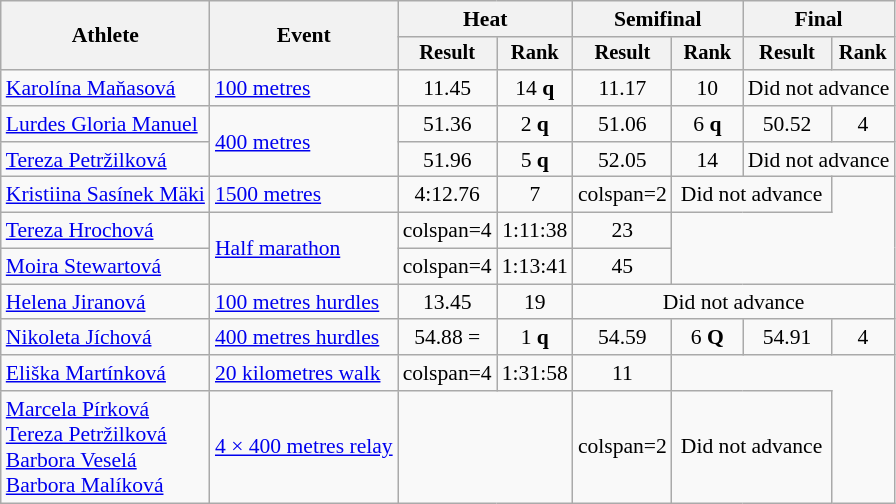<table class=wikitable style=font-size:90%>
<tr>
<th rowspan=2>Athlete</th>
<th rowspan=2>Event</th>
<th colspan=2>Heat</th>
<th colspan=2>Semifinal</th>
<th colspan=2>Final</th>
</tr>
<tr style=font-size:95%>
<th>Result</th>
<th>Rank</th>
<th>Result</th>
<th>Rank</th>
<th>Result</th>
<th>Rank</th>
</tr>
<tr align=center>
<td align=left><a href='#'>Karolína Maňasová</a></td>
<td align=left><a href='#'>100 metres</a></td>
<td>11.45</td>
<td>14 <strong>q</strong></td>
<td>11.17 </td>
<td>10</td>
<td colspan=2>Did not advance</td>
</tr>
<tr align=center>
<td align=left><a href='#'>Lurdes Gloria Manuel</a></td>
<td align=left rowspan=2><a href='#'>400 metres</a></td>
<td>51.36</td>
<td>2 <strong>q</strong></td>
<td>51.06</td>
<td>6 <strong>q</strong></td>
<td>50.52 </td>
<td>4</td>
</tr>
<tr align=center>
<td align=left><a href='#'>Tereza Petržilková</a></td>
<td>51.96</td>
<td>5 <strong>q</strong></td>
<td>52.05</td>
<td>14</td>
<td colspan=2>Did not advance</td>
</tr>
<tr align=center>
<td align=left><a href='#'>Kristiina Sasínek Mäki</a></td>
<td align=left><a href='#'>1500 metres</a></td>
<td>4:12.76</td>
<td>7</td>
<td>colspan=2</td>
<td colspan=2>Did not advance</td>
</tr>
<tr align=center>
<td align=left><a href='#'>Tereza Hrochová</a></td>
<td align=left rowspan=2><a href='#'>Half marathon</a></td>
<td>colspan=4</td>
<td>1:11:38 </td>
<td>23</td>
</tr>
<tr align=center>
<td align=left><a href='#'>Moira Stewartová</a></td>
<td>colspan=4</td>
<td>1:13:41</td>
<td>45</td>
</tr>
<tr align=center>
<td align=left><a href='#'>Helena Jiranová</a></td>
<td align=left><a href='#'>100 metres hurdles</a></td>
<td>13.45</td>
<td>19</td>
<td colspan=4>Did not advance</td>
</tr>
<tr align=center>
<td align=left><a href='#'>Nikoleta Jíchová</a></td>
<td align=left><a href='#'>400 metres hurdles</a></td>
<td>54.88 =</td>
<td>1 <strong>q</strong></td>
<td>54.59 </td>
<td>6 <strong>Q</strong></td>
<td>54.91</td>
<td>4</td>
</tr>
<tr align=center>
<td align=left><a href='#'>Eliška Martínková</a></td>
<td align=left><a href='#'>20 kilometres walk</a></td>
<td>colspan=4</td>
<td>1:31:58</td>
<td>11</td>
</tr>
<tr align=center>
<td align=left><a href='#'>Marcela Pírková</a><br><a href='#'>Tereza Petržilková</a><br><a href='#'>Barbora Veselá</a><br><a href='#'>Barbora Malíková</a></td>
<td align=left><a href='#'>4 × 400 metres relay</a></td>
<td colspan=2></td>
<td>colspan=2</td>
<td colspan=2>Did not advance</td>
</tr>
</table>
